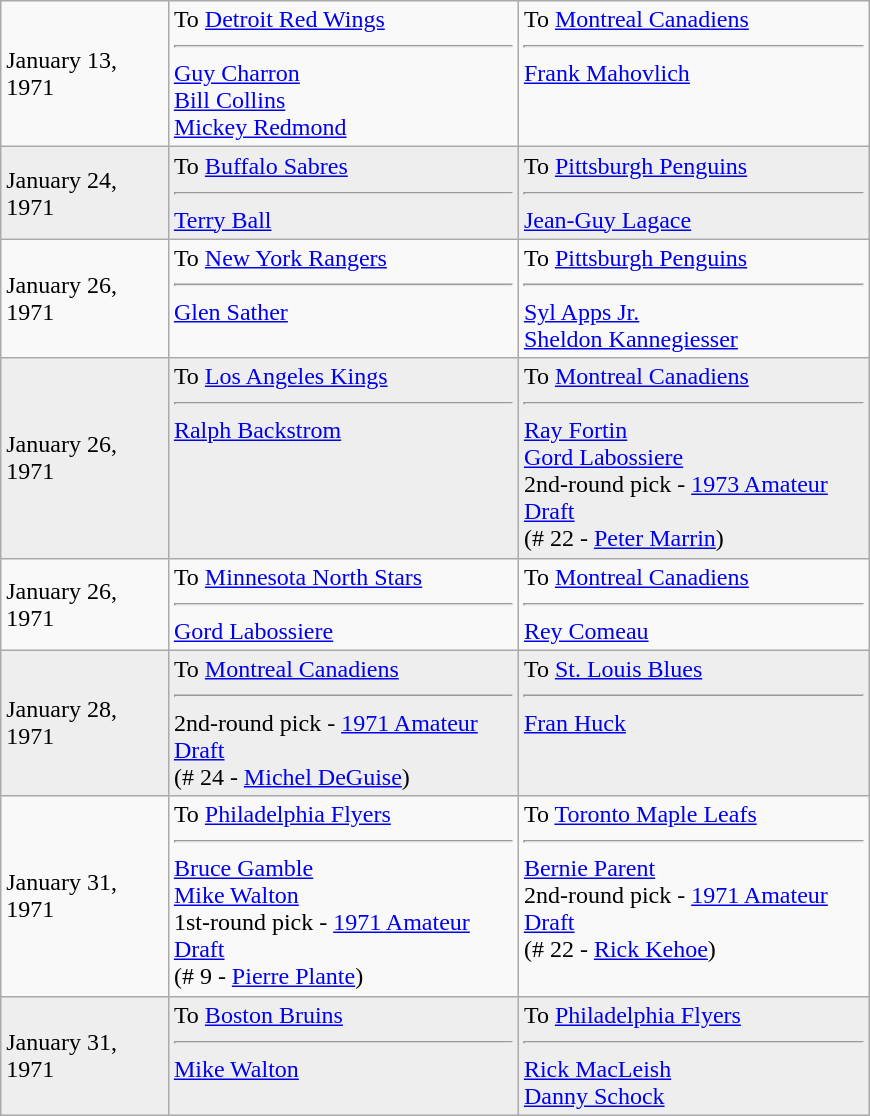<table class="wikitable" style="border:1px solid #999; width:580px;">
<tr>
<td>January 13, 1971</td>
<td valign="top">To <a href='#'>Detroit Red Wings</a><hr><a href='#'>Guy Charron</a><br><a href='#'>Bill Collins</a><br><a href='#'>Mickey Redmond</a></td>
<td valign="top">To <a href='#'>Montreal Canadiens</a><hr><a href='#'>Frank Mahovlich</a></td>
</tr>
<tr bgcolor="eeeeee">
<td>January 24, 1971</td>
<td valign="top">To <a href='#'>Buffalo Sabres</a><hr><a href='#'>Terry Ball</a></td>
<td valign="top">To <a href='#'>Pittsburgh Penguins</a><hr><a href='#'>Jean-Guy Lagace</a></td>
</tr>
<tr>
<td>January 26, 1971</td>
<td valign="top">To <a href='#'>New York Rangers</a><hr><a href='#'>Glen Sather</a></td>
<td valign="top">To <a href='#'>Pittsburgh Penguins</a><hr><a href='#'>Syl Apps Jr.</a><br><a href='#'>Sheldon Kannegiesser</a></td>
</tr>
<tr bgcolor="eeeeee">
<td>January 26, 1971</td>
<td valign="top">To <a href='#'>Los Angeles Kings</a><hr><a href='#'>Ralph Backstrom</a></td>
<td valign="top">To <a href='#'>Montreal Canadiens</a><hr><a href='#'>Ray Fortin</a><br><a href='#'>Gord Labossiere</a><br>2nd-round pick - <a href='#'>1973 Amateur Draft</a><br>(# 22 - <a href='#'>Peter Marrin</a>)</td>
</tr>
<tr>
<td>January 26, 1971</td>
<td valign="top">To <a href='#'>Minnesota North Stars</a><hr><a href='#'>Gord Labossiere</a></td>
<td valign="top">To <a href='#'>Montreal Canadiens</a><hr><a href='#'>Rey Comeau</a></td>
</tr>
<tr bgcolor="eeeeee">
<td>January 28, 1971</td>
<td valign="top">To <a href='#'>Montreal Canadiens</a><hr>2nd-round pick - <a href='#'>1971 Amateur Draft</a><br>(# 24 - <a href='#'>Michel DeGuise</a>)</td>
<td valign="top">To <a href='#'>St. Louis Blues</a><hr><a href='#'>Fran Huck</a></td>
</tr>
<tr>
<td>January 31, 1971</td>
<td valign="top">To <a href='#'>Philadelphia Flyers</a><hr><a href='#'>Bruce Gamble</a><br><a href='#'>Mike Walton</a><br>1st-round pick - <a href='#'>1971 Amateur Draft</a><br>(# 9 - <a href='#'>Pierre Plante</a>)</td>
<td valign="top">To <a href='#'>Toronto Maple Leafs</a><hr><a href='#'>Bernie Parent</a><br>2nd-round pick - <a href='#'>1971 Amateur Draft</a><br>(# 22 - <a href='#'>Rick Kehoe</a>)</td>
</tr>
<tr bgcolor="eeeeee">
<td>January 31, 1971</td>
<td valign="top">To <a href='#'>Boston Bruins</a><hr><a href='#'>Mike Walton</a></td>
<td valign="top">To <a href='#'>Philadelphia Flyers</a><hr><a href='#'>Rick MacLeish</a><br><a href='#'>Danny Schock</a></td>
</tr>
</table>
